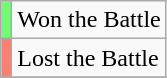<table class="wikitable sortable">
<tr>
<td style="background:#73FB76;"></td>
<td>Won the Battle</td>
</tr>
<tr>
<td style="background:salmon"></td>
<td>Lost the Battle</td>
</tr>
<tr>
</tr>
</table>
